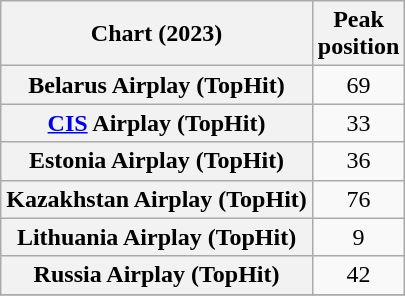<table class="wikitable sortable plainrowheaders" style="text-align:center">
<tr>
<th scope="col">Chart (2023)</th>
<th scope="col">Peak<br>position</th>
</tr>
<tr>
<th scope="row">Belarus Airplay (TopHit)</th>
<td>69</td>
</tr>
<tr>
<th scope="row"><a href='#'>CIS</a> Airplay (TopHit)</th>
<td>33</td>
</tr>
<tr>
<th scope="row">Estonia Airplay (TopHit)</th>
<td>36</td>
</tr>
<tr>
<th scope="row">Kazakhstan Airplay (TopHit)</th>
<td>76</td>
</tr>
<tr>
<th scope="row">Lithuania Airplay (TopHit)</th>
<td>9</td>
</tr>
<tr>
<th scope="row">Russia Airplay (TopHit)</th>
<td>42</td>
</tr>
<tr>
</tr>
</table>
